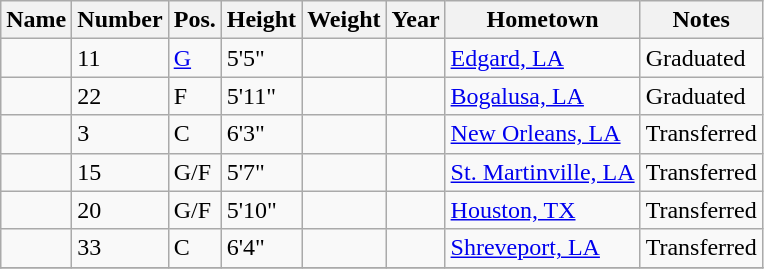<table class="wikitable sortable" border="1">
<tr>
<th>Name</th>
<th>Number</th>
<th>Pos.</th>
<th>Height</th>
<th>Weight</th>
<th>Year</th>
<th>Hometown</th>
<th class="unsortable">Notes</th>
</tr>
<tr>
<td></td>
<td>11</td>
<td><a href='#'>G</a></td>
<td>5'5"</td>
<td></td>
<td></td>
<td><a href='#'>Edgard, LA</a></td>
<td>Graduated</td>
</tr>
<tr>
<td></td>
<td>22</td>
<td>F</td>
<td>5'11"</td>
<td></td>
<td></td>
<td><a href='#'>Bogalusa, LA</a></td>
<td>Graduated</td>
</tr>
<tr>
<td></td>
<td>3</td>
<td>C</td>
<td>6'3"</td>
<td></td>
<td></td>
<td><a href='#'>New Orleans, LA</a></td>
<td>Transferred</td>
</tr>
<tr>
<td></td>
<td>15</td>
<td>G/F</td>
<td>5'7"</td>
<td></td>
<td></td>
<td><a href='#'>St. Martinville, LA</a></td>
<td>Transferred</td>
</tr>
<tr>
<td></td>
<td>20</td>
<td>G/F</td>
<td>5'10"</td>
<td></td>
<td></td>
<td><a href='#'>Houston, TX</a></td>
<td>Transferred</td>
</tr>
<tr>
<td></td>
<td>33</td>
<td>C</td>
<td>6'4"</td>
<td></td>
<td></td>
<td><a href='#'>Shreveport, LA</a></td>
<td>Transferred</td>
</tr>
<tr>
</tr>
</table>
